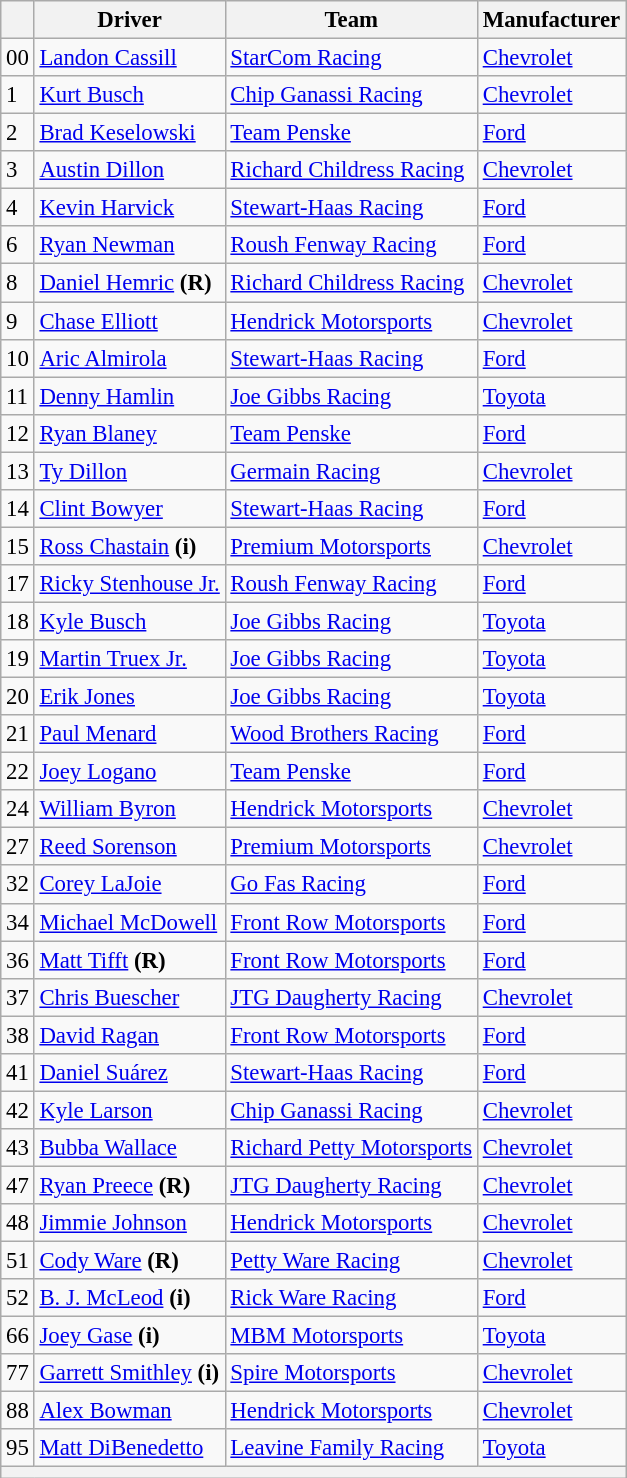<table class="wikitable" style="font-size:95%">
<tr>
<th></th>
<th>Driver</th>
<th>Team</th>
<th>Manufacturer</th>
</tr>
<tr>
<td>00</td>
<td><a href='#'>Landon Cassill</a></td>
<td><a href='#'>StarCom Racing</a></td>
<td><a href='#'>Chevrolet</a></td>
</tr>
<tr>
<td>1</td>
<td><a href='#'>Kurt Busch</a></td>
<td><a href='#'>Chip Ganassi Racing</a></td>
<td><a href='#'>Chevrolet</a></td>
</tr>
<tr>
<td>2</td>
<td><a href='#'>Brad Keselowski</a></td>
<td><a href='#'>Team Penske</a></td>
<td><a href='#'>Ford</a></td>
</tr>
<tr>
<td>3</td>
<td><a href='#'>Austin Dillon</a></td>
<td><a href='#'>Richard Childress Racing</a></td>
<td><a href='#'>Chevrolet</a></td>
</tr>
<tr>
<td>4</td>
<td><a href='#'>Kevin Harvick</a></td>
<td><a href='#'>Stewart-Haas Racing</a></td>
<td><a href='#'>Ford</a></td>
</tr>
<tr>
<td>6</td>
<td><a href='#'>Ryan Newman</a></td>
<td><a href='#'>Roush Fenway Racing</a></td>
<td><a href='#'>Ford</a></td>
</tr>
<tr>
<td>8</td>
<td><a href='#'>Daniel Hemric</a> <strong>(R)</strong></td>
<td><a href='#'>Richard Childress Racing</a></td>
<td><a href='#'>Chevrolet</a></td>
</tr>
<tr>
<td>9</td>
<td><a href='#'>Chase Elliott</a></td>
<td><a href='#'>Hendrick Motorsports</a></td>
<td><a href='#'>Chevrolet</a></td>
</tr>
<tr>
<td>10</td>
<td><a href='#'>Aric Almirola</a></td>
<td><a href='#'>Stewart-Haas Racing</a></td>
<td><a href='#'>Ford</a></td>
</tr>
<tr>
<td>11</td>
<td><a href='#'>Denny Hamlin</a></td>
<td><a href='#'>Joe Gibbs Racing</a></td>
<td><a href='#'>Toyota</a></td>
</tr>
<tr>
<td>12</td>
<td><a href='#'>Ryan Blaney</a></td>
<td><a href='#'>Team Penske</a></td>
<td><a href='#'>Ford</a></td>
</tr>
<tr>
<td>13</td>
<td><a href='#'>Ty Dillon</a></td>
<td><a href='#'>Germain Racing</a></td>
<td><a href='#'>Chevrolet</a></td>
</tr>
<tr>
<td>14</td>
<td><a href='#'>Clint Bowyer</a></td>
<td><a href='#'>Stewart-Haas Racing</a></td>
<td><a href='#'>Ford</a></td>
</tr>
<tr>
<td>15</td>
<td><a href='#'>Ross Chastain</a> <strong>(i)</strong></td>
<td><a href='#'>Premium Motorsports</a></td>
<td><a href='#'>Chevrolet</a></td>
</tr>
<tr>
<td>17</td>
<td><a href='#'>Ricky Stenhouse Jr.</a></td>
<td><a href='#'>Roush Fenway Racing</a></td>
<td><a href='#'>Ford</a></td>
</tr>
<tr>
<td>18</td>
<td><a href='#'>Kyle Busch</a></td>
<td><a href='#'>Joe Gibbs Racing</a></td>
<td><a href='#'>Toyota</a></td>
</tr>
<tr>
<td>19</td>
<td><a href='#'>Martin Truex Jr.</a></td>
<td><a href='#'>Joe Gibbs Racing</a></td>
<td><a href='#'>Toyota</a></td>
</tr>
<tr>
<td>20</td>
<td><a href='#'>Erik Jones</a></td>
<td><a href='#'>Joe Gibbs Racing</a></td>
<td><a href='#'>Toyota</a></td>
</tr>
<tr>
<td>21</td>
<td><a href='#'>Paul Menard</a></td>
<td><a href='#'>Wood Brothers Racing</a></td>
<td><a href='#'>Ford</a></td>
</tr>
<tr>
<td>22</td>
<td><a href='#'>Joey Logano</a></td>
<td><a href='#'>Team Penske</a></td>
<td><a href='#'>Ford</a></td>
</tr>
<tr>
<td>24</td>
<td><a href='#'>William Byron</a></td>
<td><a href='#'>Hendrick Motorsports</a></td>
<td><a href='#'>Chevrolet</a></td>
</tr>
<tr>
<td>27</td>
<td><a href='#'>Reed Sorenson</a></td>
<td><a href='#'>Premium Motorsports</a></td>
<td><a href='#'>Chevrolet</a></td>
</tr>
<tr>
<td>32</td>
<td><a href='#'>Corey LaJoie</a></td>
<td><a href='#'>Go Fas Racing</a></td>
<td><a href='#'>Ford</a></td>
</tr>
<tr>
<td>34</td>
<td><a href='#'>Michael McDowell</a></td>
<td><a href='#'>Front Row Motorsports</a></td>
<td><a href='#'>Ford</a></td>
</tr>
<tr>
<td>36</td>
<td><a href='#'>Matt Tifft</a> <strong>(R)</strong></td>
<td><a href='#'>Front Row Motorsports</a></td>
<td><a href='#'>Ford</a></td>
</tr>
<tr>
<td>37</td>
<td><a href='#'>Chris Buescher</a></td>
<td><a href='#'>JTG Daugherty Racing</a></td>
<td><a href='#'>Chevrolet</a></td>
</tr>
<tr>
<td>38</td>
<td><a href='#'>David Ragan</a></td>
<td><a href='#'>Front Row Motorsports</a></td>
<td><a href='#'>Ford</a></td>
</tr>
<tr>
<td>41</td>
<td><a href='#'>Daniel Suárez</a></td>
<td><a href='#'>Stewart-Haas Racing</a></td>
<td><a href='#'>Ford</a></td>
</tr>
<tr>
<td>42</td>
<td><a href='#'>Kyle Larson</a></td>
<td><a href='#'>Chip Ganassi Racing</a></td>
<td><a href='#'>Chevrolet</a></td>
</tr>
<tr>
<td>43</td>
<td><a href='#'>Bubba Wallace</a></td>
<td><a href='#'>Richard Petty Motorsports</a></td>
<td><a href='#'>Chevrolet</a></td>
</tr>
<tr>
<td>47</td>
<td><a href='#'>Ryan Preece</a> <strong>(R)</strong></td>
<td><a href='#'>JTG Daugherty Racing</a></td>
<td><a href='#'>Chevrolet</a></td>
</tr>
<tr>
<td>48</td>
<td><a href='#'>Jimmie Johnson</a></td>
<td><a href='#'>Hendrick Motorsports</a></td>
<td><a href='#'>Chevrolet</a></td>
</tr>
<tr>
<td>51</td>
<td><a href='#'>Cody Ware</a> <strong>(R)</strong></td>
<td><a href='#'>Petty Ware Racing</a></td>
<td><a href='#'>Chevrolet</a></td>
</tr>
<tr>
<td>52</td>
<td><a href='#'>B. J. McLeod</a> <strong>(i)</strong></td>
<td><a href='#'>Rick Ware Racing</a></td>
<td><a href='#'>Ford</a></td>
</tr>
<tr>
<td>66</td>
<td><a href='#'>Joey Gase</a> <strong>(i)</strong></td>
<td><a href='#'>MBM Motorsports</a></td>
<td><a href='#'>Toyota</a></td>
</tr>
<tr>
<td>77</td>
<td><a href='#'>Garrett Smithley</a> <strong>(i)</strong></td>
<td><a href='#'>Spire Motorsports</a></td>
<td><a href='#'>Chevrolet</a></td>
</tr>
<tr>
<td>88</td>
<td><a href='#'>Alex Bowman</a></td>
<td><a href='#'>Hendrick Motorsports</a></td>
<td><a href='#'>Chevrolet</a></td>
</tr>
<tr>
<td>95</td>
<td><a href='#'>Matt DiBenedetto</a></td>
<td><a href='#'>Leavine Family Racing</a></td>
<td><a href='#'>Toyota</a></td>
</tr>
<tr>
<th colspan="4"></th>
</tr>
</table>
